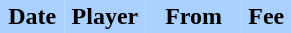<table border="0" cellspacing="0" cellpadding="2">
<tr bgcolor=AAD0FF>
<th width=20%>Date</th>
<th width=25%>Player</th>
<th width=30%>From</th>
<th width=15%>Fee</th>
</tr>
<tr>
<td></td>
<td></td>
<td></td>
</tr>
</table>
